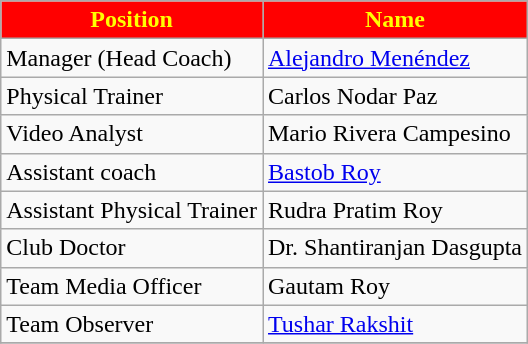<table class="wikitable">
<tr>
<th style="background:#ff0000; color:#ffff00; text-align:center;">Position</th>
<th style="background:#ff0000; color:#ffff00; text-align:center;">Name</th>
</tr>
<tr>
<td>Manager (Head Coach)</td>
<td> <a href='#'>Alejandro Menéndez</a></td>
</tr>
<tr>
<td>Physical Trainer</td>
<td> Carlos Nodar Paz</td>
</tr>
<tr>
<td>Video Analyst</td>
<td> Mario Rivera Campesino</td>
</tr>
<tr>
<td>Assistant coach</td>
<td> <a href='#'>Bastob Roy</a></td>
</tr>
<tr>
<td>Assistant Physical Trainer</td>
<td> Rudra Pratim Roy</td>
</tr>
<tr>
<td>Club Doctor</td>
<td> Dr. Shantiranjan Dasgupta</td>
</tr>
<tr>
<td>Team Media Officer</td>
<td> Gautam Roy</td>
</tr>
<tr>
<td>Team Observer</td>
<td> <a href='#'>Tushar Rakshit</a></td>
</tr>
<tr>
</tr>
</table>
